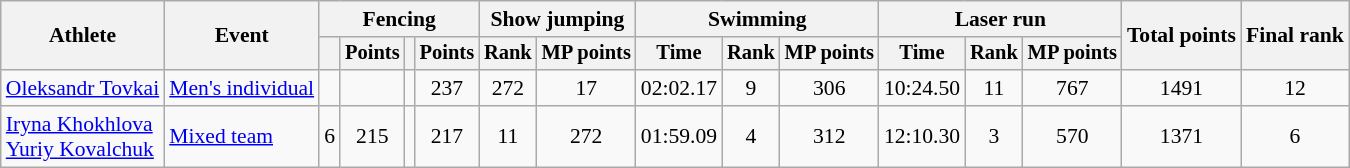<table class="wikitable" style="font-size:90%">
<tr>
<th rowspan="2">Athlete</th>
<th rowspan="2">Event</th>
<th colspan=4>Fencing</th>
<th colspan=2>Show jumping</th>
<th colspan=3>Swimming</th>
<th colspan=3>Laser run</th>
<th rowspan=2>Total points</th>
<th rowspan=2>Final rank</th>
</tr>
<tr style="font-size:95%">
<th></th>
<th>Points</th>
<th></th>
<th>Points</th>
<th>Rank</th>
<th>MP points</th>
<th>Time</th>
<th>Rank</th>
<th>MP points</th>
<th>Time</th>
<th>Rank</th>
<th>MP points</th>
</tr>
<tr align=center>
<td align=left><a href='#'>Oleksandr Tovkai</a></td>
<td align=left><a href='#'>Men's individual</a></td>
<td></td>
<td></td>
<td></td>
<td>237</td>
<td>272</td>
<td>17</td>
<td>02:02.17</td>
<td>9</td>
<td>306</td>
<td>10:24.50</td>
<td>11</td>
<td>767</td>
<td>1491</td>
<td>12</td>
</tr>
<tr align=center>
<td align=left><a href='#'>Iryna Khokhlova</a><br><a href='#'>Yuriy Kovalchuk</a></td>
<td align=left><a href='#'>Mixed team</a></td>
<td>6</td>
<td>215</td>
<td></td>
<td>217</td>
<td>11</td>
<td>272</td>
<td>01:59.09</td>
<td>4</td>
<td>312</td>
<td>12:10.30</td>
<td>3</td>
<td>570</td>
<td>1371</td>
<td>6</td>
</tr>
</table>
